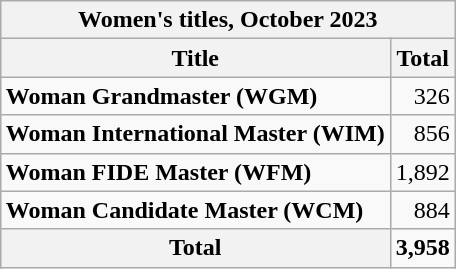<table class="wikitable" align="right" style="margin-left: 1.4em">
<tr>
<th colspan="2">Women's titles, October 2023</th>
</tr>
<tr>
<th>Title</th>
<th>Total</th>
</tr>
<tr>
<td><strong>Woman Grandmaster (WGM)</strong></td>
<td style="text-align: right">326</td>
</tr>
<tr>
<td><strong>Woman International Master (WIM)</strong></td>
<td style="text-align: right">856</td>
</tr>
<tr>
<td><strong>Woman FIDE Master (WFM)</strong></td>
<td style="text-align: right">1,892</td>
</tr>
<tr>
<td><strong>Woman Candidate Master (WCM)</strong></td>
<td style="text-align: right">884</td>
</tr>
<tr>
<th>Total</th>
<td style="text-align: right"><strong>3,958</strong></td>
</tr>
</table>
